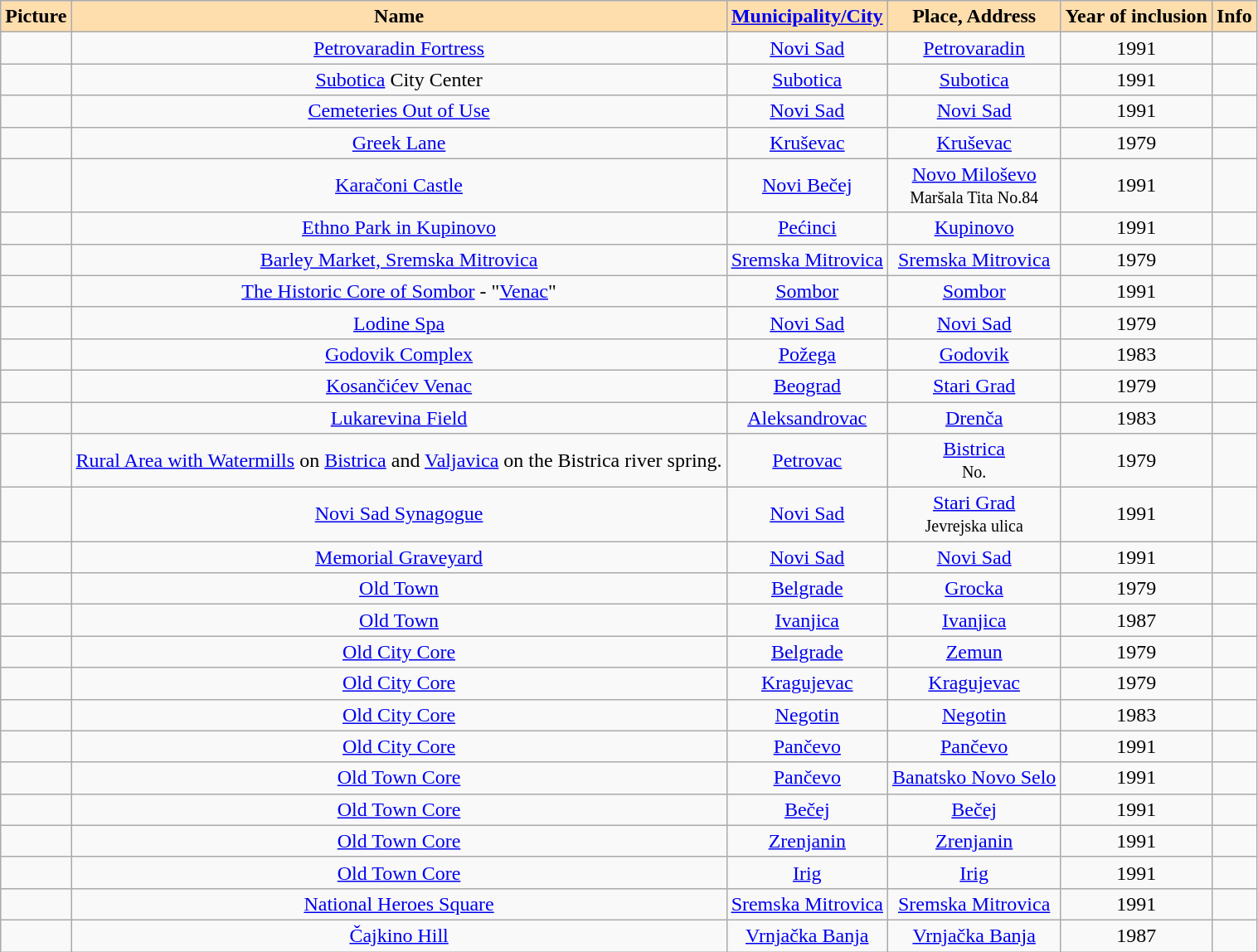<table align="center" class="wikitable sortable">
<tr>
<th style=background:#FFDEAD;>Picture</th>
<th style=background:#FFDEAD;>Name</th>
<th style=background:#FFDEAD;><a href='#'>Municipality/City</a></th>
<th style=background:#FFDEAD;>Place, Address</th>
<th style=background:#FFDEAD;>Year of inclusion</th>
<th style=background:#FFDEAD;>Info</th>
</tr>
<tr>
<td align="center"></td>
<td align="center"><a href='#'>Petrovaradin Fortress</a></td>
<td align="center"><a href='#'>Novi Sad</a></td>
<td align="center"><a href='#'>Petrovaradin</a></td>
<td align="center">1991</td>
<td align="center"></td>
</tr>
<tr>
<td align="center"></td>
<td align="center"><a href='#'>Subotica</a> City Center</td>
<td align="center"><a href='#'>Subotica</a></td>
<td align="center"><a href='#'>Subotica</a></td>
<td align="center">1991</td>
<td align="center"></td>
</tr>
<tr>
<td align="center"></td>
<td align="center"><a href='#'>Cemeteries Out of Use</a></td>
<td align="center"><a href='#'>Novi Sad</a></td>
<td align="center"><a href='#'>Novi Sad</a></td>
<td align="center">1991</td>
<td align="center"></td>
</tr>
<tr>
<td align="center"></td>
<td align="center"><a href='#'>Greek Lane</a></td>
<td align="center"><a href='#'>Kruševac</a></td>
<td align="center"><a href='#'>Kruševac</a></td>
<td align="center">1979</td>
<td align="center"></td>
</tr>
<tr>
<td align="center"></td>
<td align="center"><a href='#'>Karačoni Castle</a></td>
<td align="center"><a href='#'>Novi Bečej</a></td>
<td align="center"><a href='#'>Novo Miloševo</a><br><small>Maršala Tita No.84</small></td>
<td align="center">1991</td>
<td align="center"></td>
</tr>
<tr>
<td align="center"></td>
<td align="center"><a href='#'>Ethno Park in Kupinovo</a></td>
<td align="center"><a href='#'>Pećinci</a></td>
<td align="center"><a href='#'>Kupinovo</a></td>
<td align="center">1991</td>
<td align="center"></td>
</tr>
<tr>
<td align="center"></td>
<td align="center"><a href='#'>Barley Market, Sremska Mitrovica</a></td>
<td align="center"><a href='#'>Sremska Mitrovica</a></td>
<td align="center"><a href='#'>Sremska Mitrovica</a></td>
<td align="center">1979</td>
<td align="center"></td>
</tr>
<tr>
<td align="center"></td>
<td align="center"><a href='#'>The Historic Core of Sombor</a> - "<a href='#'>Venac</a>"</td>
<td align="center"><a href='#'>Sombor</a></td>
<td align="center"><a href='#'>Sombor</a></td>
<td align="center">1991</td>
<td align="center"></td>
</tr>
<tr>
<td align="center"></td>
<td align="center"><a href='#'>Lodine Spa</a></td>
<td align="center"><a href='#'>Novi Sad</a></td>
<td align="center"><a href='#'>Novi Sad</a></td>
<td align="center">1979</td>
<td align="center"></td>
</tr>
<tr>
<td align="center"></td>
<td align="center"><a href='#'>Godovik Complex</a></td>
<td align="center"><a href='#'>Požega</a></td>
<td align="center"><a href='#'>Godovik</a></td>
<td align="center">1983</td>
<td align="center"></td>
</tr>
<tr>
<td align="center"></td>
<td align="center"><a href='#'>Kosančićev Venac</a></td>
<td align="center"><a href='#'>Beograd</a></td>
<td align="center"><a href='#'>Stari Grad</a></td>
<td align="center">1979</td>
<td align="center"></td>
</tr>
<tr>
<td align="center"></td>
<td align="center"><a href='#'>Lukarevina Field</a></td>
<td align="center"><a href='#'>Aleksandrovac</a></td>
<td align="center"><a href='#'>Drenča</a></td>
<td align="center">1983</td>
<td align="center"></td>
</tr>
<tr>
<td align="center"></td>
<td align="center"><a href='#'>Rural Area with Watermills</a> on <a href='#'>Bistrica</a> and <a href='#'>Valjavica</a> on the Bistrica river spring.</td>
<td align="center"><a href='#'>Petrovac</a></td>
<td align="center"><a href='#'>Bistrica</a><br><small>  No.</small></td>
<td align="center">1979</td>
<td align="center"></td>
</tr>
<tr>
<td align="center"></td>
<td align="center"><a href='#'>Novi Sad Synagogue</a></td>
<td align="center"><a href='#'>Novi Sad</a></td>
<td align="center"><a href='#'>Stari Grad</a><br><small> Jevrejska ulica</small></td>
<td align="center">1991</td>
<td align="center"></td>
</tr>
<tr>
<td align="center"></td>
<td align="center"><a href='#'>Memorial Graveyard</a></td>
<td align="center"><a href='#'>Novi Sad</a></td>
<td align="center"><a href='#'>Novi Sad</a></td>
<td align="center">1991</td>
<td align="center"></td>
</tr>
<tr>
<td align="center"></td>
<td align="center"><a href='#'>Old Town</a></td>
<td align="center"><a href='#'>Belgrade</a></td>
<td align="center"><a href='#'>Grocka</a></td>
<td align="center">1979</td>
<td align="center"></td>
</tr>
<tr>
<td align="center"></td>
<td align="center"><a href='#'>Old Town</a></td>
<td align="center"><a href='#'>Ivanjica</a></td>
<td align="center"><a href='#'>Ivanjica</a></td>
<td align="center">1987</td>
<td align="center"></td>
</tr>
<tr>
<td align="center"></td>
<td align="center"><a href='#'>Old City Core</a></td>
<td align="center"><a href='#'>Belgrade</a></td>
<td align="center"><a href='#'>Zemun</a></td>
<td align="center">1979</td>
<td align="center"></td>
</tr>
<tr>
<td align="center"></td>
<td align="center"><a href='#'>Old City Core</a></td>
<td align="center"><a href='#'>Kragujevac</a></td>
<td align="center"><a href='#'>Kragujevac</a></td>
<td align="center">1979</td>
<td align="center"></td>
</tr>
<tr>
<td align="center"></td>
<td align="center"><a href='#'>Old City Core</a></td>
<td align="center"><a href='#'>Negotin</a></td>
<td align="center"><a href='#'>Negotin</a></td>
<td align="center">1983</td>
<td align="center"></td>
</tr>
<tr>
<td align="center"></td>
<td align="center"><a href='#'>Old City Core</a></td>
<td align="center"><a href='#'>Pančevo</a></td>
<td align="center"><a href='#'>Pančevo</a></td>
<td align="center">1991</td>
<td align="center"></td>
</tr>
<tr>
<td align="center"></td>
<td align="center"><a href='#'>Old Town Core</a></td>
<td align="center"><a href='#'>Pančevo</a></td>
<td align="center"><a href='#'>Banatsko Novo Selo</a></td>
<td align="center">1991</td>
<td align="center"></td>
</tr>
<tr>
<td align="center"></td>
<td align="center"><a href='#'>Old Town Core</a></td>
<td align="center"><a href='#'>Bečej</a></td>
<td align="center"><a href='#'>Bečej</a></td>
<td align="center">1991</td>
<td align="center"></td>
</tr>
<tr>
<td align="center"></td>
<td align="center"><a href='#'>Old Town Core</a></td>
<td align="center"><a href='#'>Zrenjanin</a></td>
<td align="center"><a href='#'>Zrenjanin</a></td>
<td align="center">1991</td>
<td align="center"></td>
</tr>
<tr>
<td align="center"></td>
<td align="center"><a href='#'>Old Town Core</a></td>
<td align="center"><a href='#'>Irig</a></td>
<td align="center"><a href='#'>Irig</a></td>
<td align="center">1991</td>
<td align="center"></td>
</tr>
<tr>
<td align="center"></td>
<td align="center"><a href='#'>National Heroes Square</a></td>
<td align="center"><a href='#'>Sremska Mitrovica</a></td>
<td align="center"><a href='#'>Sremska Mitrovica</a></td>
<td align="center">1991</td>
<td align="center"></td>
</tr>
<tr>
<td align="center"></td>
<td align="center"><a href='#'>Čajkino Hill</a></td>
<td align="center"><a href='#'>Vrnjačka Banja</a></td>
<td align="center"><a href='#'>Vrnjačka Banja</a></td>
<td align="center">1987</td>
<td align="center"></td>
</tr>
</table>
